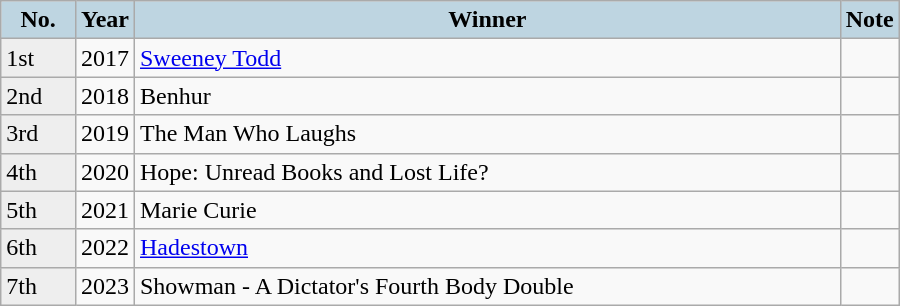<table class="wikitable" style="width:600px">
<tr>
<th style="background:#BED5E1;">No.</th>
<th style="background:#BED5E1;" width=30>Year</th>
<th style="background:#BED5E1;">Winner</th>
<th style="background:#BED5E1;" width=30>Note</th>
</tr>
<tr>
<td style="background:#eeeeee">1st</td>
<td>2017</td>
<td><a href='#'>Sweeney Todd</a></td>
<td></td>
</tr>
<tr>
<td style="background:#eeeeee">2nd</td>
<td>2018</td>
<td>Benhur</td>
<td></td>
</tr>
<tr>
<td style="background:#eeeeee">3rd</td>
<td>2019</td>
<td>The Man Who Laughs</td>
<td></td>
</tr>
<tr>
<td style="background:#eeeeee">4th</td>
<td>2020</td>
<td>Hope: Unread Books and Lost Life?</td>
<td></td>
</tr>
<tr>
<td style="background:#eeeeee">5th</td>
<td>2021</td>
<td>Marie Curie</td>
<td></td>
</tr>
<tr>
<td style="background:#eeeeee">6th</td>
<td>2022</td>
<td><a href='#'>Hadestown</a></td>
<td></td>
</tr>
<tr>
<td style="background:#eeeeee">7th</td>
<td>2023</td>
<td>Showman - A Dictator's Fourth Body Double</td>
<td></td>
</tr>
</table>
